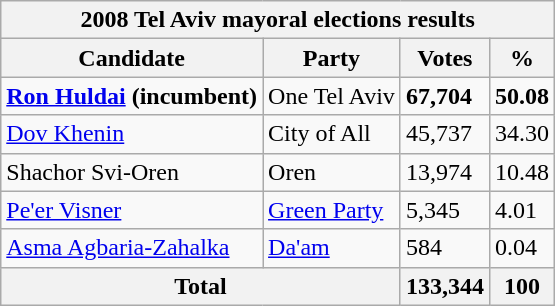<table class="wikitable sortable">
<tr>
<th colspan=4><strong>2008 Tel Aviv mayoral elections results</strong></th>
</tr>
<tr>
<th>Candidate</th>
<th>Party</th>
<th>Votes</th>
<th>%</th>
</tr>
<tr>
<td><strong><a href='#'>Ron Huldai</a> (incumbent)</strong></td>
<td>One Tel Aviv</td>
<td><strong>67,704</strong></td>
<td><strong>50.08</strong></td>
</tr>
<tr>
<td><a href='#'>Dov Khenin</a></td>
<td>City of All</td>
<td>45,737</td>
<td>34.30</td>
</tr>
<tr>
<td>Shachor Svi-Oren</td>
<td>Oren</td>
<td>13,974</td>
<td>10.48</td>
</tr>
<tr>
<td><a href='#'>Pe'er Visner</a></td>
<td><a href='#'>Green Party</a></td>
<td>5,345</td>
<td>4.01</td>
</tr>
<tr>
<td><a href='#'>Asma Agbaria-Zahalka</a></td>
<td><a href='#'>Da'am</a></td>
<td>584</td>
<td>0.04</td>
</tr>
<tr>
<th colspan=2>Total</th>
<th>133,344</th>
<th>100</th>
</tr>
</table>
